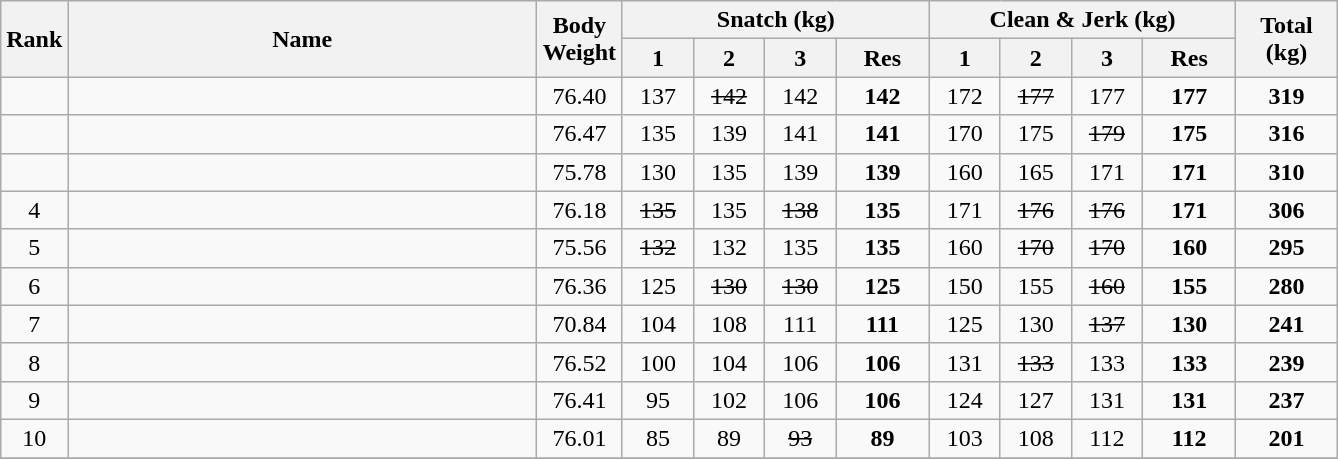<table class = "wikitable" style="text-align:center;">
<tr>
<th rowspan=2>Rank</th>
<th rowspan=2 width=305>Name</th>
<th rowspan=2 width=50>Body Weight</th>
<th colspan=4>Snatch (kg)</th>
<th colspan=4>Clean & Jerk (kg)</th>
<th rowspan=2 width=60>Total (kg)</th>
</tr>
<tr>
<th width=40>1</th>
<th width=40>2</th>
<th width=40>3</th>
<th width=55>Res</th>
<th width=40>1</th>
<th width=40>2</th>
<th width=40>3</th>
<th width=55>Res</th>
</tr>
<tr>
<td></td>
<td align=left></td>
<td>76.40</td>
<td>137</td>
<td><s>142</s></td>
<td>142</td>
<td><strong>142</strong></td>
<td>172</td>
<td><s>177</s></td>
<td>177</td>
<td><strong>177</strong></td>
<td><strong>319</strong></td>
</tr>
<tr>
<td></td>
<td align=left></td>
<td>76.47</td>
<td>135</td>
<td>139</td>
<td>141</td>
<td><strong>141</strong></td>
<td>170</td>
<td>175</td>
<td><s>179</s></td>
<td><strong>175</strong></td>
<td><strong>316</strong></td>
</tr>
<tr>
<td></td>
<td align=left></td>
<td>75.78</td>
<td>130</td>
<td>135</td>
<td>139</td>
<td><strong>139</strong></td>
<td>160</td>
<td>165</td>
<td>171</td>
<td><strong>171</strong></td>
<td><strong>310</strong></td>
</tr>
<tr>
<td>4</td>
<td align=left></td>
<td>76.18</td>
<td><s>135</s></td>
<td>135</td>
<td><s>138</s></td>
<td><strong>135</strong></td>
<td>171</td>
<td><s>176</s></td>
<td><s>176</s></td>
<td><strong>171</strong></td>
<td><strong>306</strong></td>
</tr>
<tr>
<td>5</td>
<td align=left></td>
<td>75.56</td>
<td><s>132</s></td>
<td>132</td>
<td>135</td>
<td><strong>135</strong></td>
<td>160</td>
<td><s>170</s></td>
<td><s>170</s></td>
<td><strong>160</strong></td>
<td><strong>295</strong></td>
</tr>
<tr>
<td>6</td>
<td align=left></td>
<td>76.36</td>
<td>125</td>
<td><s>130</s></td>
<td><s>130</s></td>
<td><strong>125</strong></td>
<td>150</td>
<td>155</td>
<td><s>160</s></td>
<td><strong>155</strong></td>
<td><strong>280</strong></td>
</tr>
<tr>
<td>7</td>
<td align=left></td>
<td>70.84</td>
<td>104</td>
<td>108</td>
<td>111</td>
<td><strong>111</strong></td>
<td>125</td>
<td>130</td>
<td><s>137</s></td>
<td><strong>130</strong></td>
<td><strong>241</strong></td>
</tr>
<tr>
<td>8</td>
<td align=left></td>
<td>76.52</td>
<td>100</td>
<td>104</td>
<td>106</td>
<td><strong>106</strong></td>
<td>131</td>
<td><s>133</s></td>
<td>133</td>
<td><strong>133</strong></td>
<td><strong>239</strong></td>
</tr>
<tr>
<td>9</td>
<td align=left></td>
<td>76.41</td>
<td>95</td>
<td>102</td>
<td>106</td>
<td><strong>106</strong></td>
<td>124</td>
<td>127</td>
<td>131</td>
<td><strong>131</strong></td>
<td><strong>237</strong></td>
</tr>
<tr>
<td>10</td>
<td align=left></td>
<td>76.01</td>
<td>85</td>
<td>89</td>
<td><s>93</s></td>
<td><strong>89</strong></td>
<td>103</td>
<td>108</td>
<td>112</td>
<td><strong>112</strong></td>
<td><strong>201</strong></td>
</tr>
<tr>
</tr>
</table>
